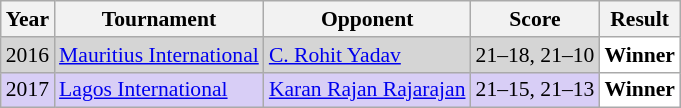<table class="sortable wikitable" style="font-size: 90%;">
<tr>
<th>Year</th>
<th>Tournament</th>
<th>Opponent</th>
<th>Score</th>
<th>Result</th>
</tr>
<tr style="background:#D5D5D5">
<td align="center">2016</td>
<td align="left"><a href='#'>Mauritius International</a></td>
<td align="left"> <a href='#'>C. Rohit Yadav</a></td>
<td align="left">21–18, 21–10</td>
<td style="text-align:left; background:white"> <strong>Winner</strong></td>
</tr>
<tr style="background:#D8CEF6">
<td align="center">2017</td>
<td align="left"><a href='#'>Lagos International</a></td>
<td align="left"> <a href='#'>Karan Rajan Rajarajan</a></td>
<td align="left">21–15, 21–13</td>
<td style="text-align:left; background:white"> <strong>Winner</strong></td>
</tr>
</table>
